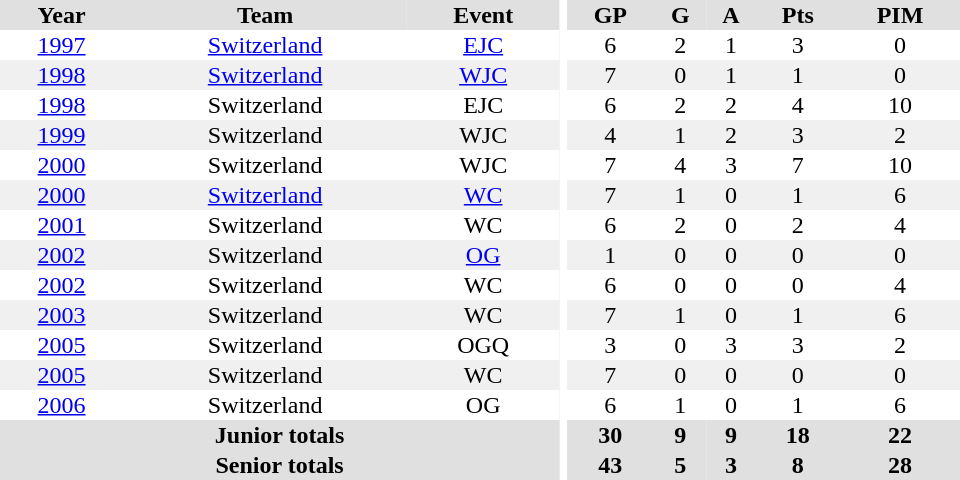<table border="0" cellpadding="1" cellspacing="0" ID="Table3" style="text-align:center; width:40em">
<tr ALIGN="center" bgcolor="#e0e0e0">
<th>Year</th>
<th>Team</th>
<th>Event</th>
<th rowspan="99" bgcolor="#ffffff"></th>
<th>GP</th>
<th>G</th>
<th>A</th>
<th>Pts</th>
<th>PIM</th>
</tr>
<tr>
<td><a href='#'>1997</a></td>
<td><a href='#'>Switzerland</a></td>
<td><a href='#'>EJC</a></td>
<td>6</td>
<td>2</td>
<td>1</td>
<td>3</td>
<td>0</td>
</tr>
<tr bgcolor="#f0f0f0">
<td><a href='#'>1998</a></td>
<td><a href='#'>Switzerland</a></td>
<td><a href='#'>WJC</a></td>
<td>7</td>
<td>0</td>
<td>1</td>
<td>1</td>
<td>0</td>
</tr>
<tr>
<td><a href='#'>1998</a></td>
<td>Switzerland</td>
<td>EJC</td>
<td>6</td>
<td>2</td>
<td>2</td>
<td>4</td>
<td>10</td>
</tr>
<tr bgcolor="#f0f0f0">
<td><a href='#'>1999</a></td>
<td>Switzerland</td>
<td>WJC</td>
<td>4</td>
<td>1</td>
<td>2</td>
<td>3</td>
<td>2</td>
</tr>
<tr>
<td><a href='#'>2000</a></td>
<td>Switzerland</td>
<td>WJC</td>
<td>7</td>
<td>4</td>
<td>3</td>
<td>7</td>
<td>10</td>
</tr>
<tr bgcolor="#f0f0f0">
<td><a href='#'>2000</a></td>
<td><a href='#'>Switzerland</a></td>
<td><a href='#'>WC</a></td>
<td>7</td>
<td>1</td>
<td>0</td>
<td>1</td>
<td>6</td>
</tr>
<tr>
<td><a href='#'>2001</a></td>
<td>Switzerland</td>
<td>WC</td>
<td>6</td>
<td>2</td>
<td>0</td>
<td>2</td>
<td>4</td>
</tr>
<tr bgcolor="#f0f0f0">
<td><a href='#'>2002</a></td>
<td>Switzerland</td>
<td><a href='#'>OG</a></td>
<td>1</td>
<td>0</td>
<td>0</td>
<td>0</td>
<td>0</td>
</tr>
<tr>
<td><a href='#'>2002</a></td>
<td>Switzerland</td>
<td>WC</td>
<td>6</td>
<td>0</td>
<td>0</td>
<td>0</td>
<td>4</td>
</tr>
<tr bgcolor="#f0f0f0">
<td><a href='#'>2003</a></td>
<td>Switzerland</td>
<td>WC</td>
<td>7</td>
<td>1</td>
<td>0</td>
<td>1</td>
<td>6</td>
</tr>
<tr>
<td><a href='#'>2005</a></td>
<td>Switzerland</td>
<td>OGQ</td>
<td>3</td>
<td>0</td>
<td>3</td>
<td>3</td>
<td>2</td>
</tr>
<tr bgcolor="#f0f0f0">
<td><a href='#'>2005</a></td>
<td>Switzerland</td>
<td>WC</td>
<td>7</td>
<td>0</td>
<td>0</td>
<td>0</td>
<td>0</td>
</tr>
<tr>
<td><a href='#'>2006</a></td>
<td>Switzerland</td>
<td>OG</td>
<td>6</td>
<td>1</td>
<td>0</td>
<td>1</td>
<td>6</td>
</tr>
<tr bgcolor="#e0e0e0">
<th colspan="3">Junior totals</th>
<th>30</th>
<th>9</th>
<th>9</th>
<th>18</th>
<th>22</th>
</tr>
<tr bgcolor="#e0e0e0">
<th colspan="3">Senior totals</th>
<th>43</th>
<th>5</th>
<th>3</th>
<th>8</th>
<th>28</th>
</tr>
</table>
